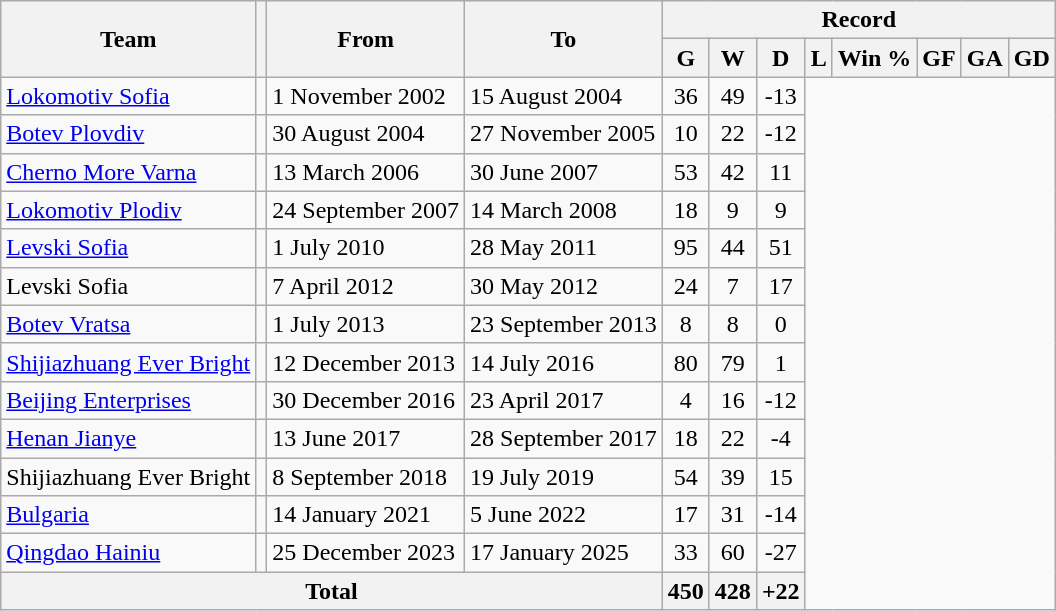<table class="wikitable" style="text-align: center">
<tr>
<th rowspan=2>Team</th>
<th rowspan="2"></th>
<th rowspan=2>From</th>
<th rowspan=2>To</th>
<th colspan=8>Record</th>
</tr>
<tr>
<th>G</th>
<th>W</th>
<th>D</th>
<th>L</th>
<th>Win %</th>
<th>GF</th>
<th>GA</th>
<th>GD</th>
</tr>
<tr>
<td rowspan="1" align="left"><a href='#'>Lokomotiv Sofia</a></td>
<td align=center></td>
<td rowspan="1" align="left">1 November 2002</td>
<td rowspan="1" align="left">15 August 2004<br></td>
<td align="center">36</td>
<td align="center">49</td>
<td align="center">-13</td>
</tr>
<tr>
<td rowspan="1" align="left"><a href='#'>Botev Plovdiv</a></td>
<td align=center></td>
<td rowspan="1" align="left">30 August 2004</td>
<td rowspan="1" align="left">27 November 2005<br></td>
<td align="center">10</td>
<td align="center">22</td>
<td align="center">-12</td>
</tr>
<tr>
<td rowspan="1" align="left"><a href='#'>Cherno More Varna</a></td>
<td align=center></td>
<td rowspan="1" align="left">13 March 2006</td>
<td rowspan="1" align="left">30 June 2007<br></td>
<td align="center">53</td>
<td align="center">42</td>
<td align="center">11</td>
</tr>
<tr>
<td rowspan="1" align="left"><a href='#'>Lokomotiv Plodiv</a></td>
<td align=center></td>
<td rowspan="1" align="left">24 September 2007</td>
<td rowspan="1" align="left">14 March 2008<br></td>
<td align="center">18</td>
<td align="center">9</td>
<td align="center">9</td>
</tr>
<tr>
<td rowspan="1" align="left"><a href='#'>Levski Sofia</a></td>
<td align=center></td>
<td rowspan="1" align="left">1 July 2010</td>
<td rowspan="1" align="left">28 May 2011<br></td>
<td align="center">95</td>
<td align="center">44</td>
<td align="center">51</td>
</tr>
<tr>
<td rowspan="1" align="left">Levski Sofia</td>
<td align=center></td>
<td rowspan="1" align="left">7 April 2012</td>
<td rowspan="1" align="left">30 May 2012<br></td>
<td align="center">24</td>
<td align="center">7</td>
<td align="center">17</td>
</tr>
<tr>
<td rowspan="1" align="left"><a href='#'>Botev Vratsa</a></td>
<td align=center></td>
<td rowspan="1" align="left">1 July 2013</td>
<td rowspan="1" align="left">23 September 2013<br></td>
<td align="center">8</td>
<td align="center">8</td>
<td align="center">0</td>
</tr>
<tr>
<td rowspan="1" align="left"><a href='#'>Shijiazhuang Ever Bright</a></td>
<td align=center></td>
<td rowspan="1" align="left">12 December 2013</td>
<td rowspan="1" align="left">14 July 2016<br></td>
<td align="center">80</td>
<td align="center">79</td>
<td align="center">1</td>
</tr>
<tr>
<td rowspan="1" align="left"><a href='#'>Beijing Enterprises</a></td>
<td align=center></td>
<td rowspan="1" align="left">30 December 2016</td>
<td rowspan="1" align="left">23 April 2017<br></td>
<td align="center">4</td>
<td align="center">16</td>
<td align="center">-12</td>
</tr>
<tr>
<td rowspan="1" align="left"><a href='#'>Henan Jianye</a></td>
<td align=center></td>
<td rowspan="1" align="left">13 June 2017</td>
<td rowspan="1" align="left">28 September 2017<br></td>
<td align="center">18</td>
<td align="center">22</td>
<td align="center">-4</td>
</tr>
<tr>
<td rowspan="1" align="left">Shijiazhuang Ever Bright</td>
<td align=center></td>
<td rowspan="1" align="left">8 September 2018</td>
<td rowspan="1" align="left">19 July 2019<br></td>
<td align="center">54</td>
<td align="center">39</td>
<td align="center">15</td>
</tr>
<tr>
<td align=left><a href='#'>Bulgaria</a></td>
<td align=center></td>
<td align=left>14 January 2021</td>
<td align=left>5 June 2022<br></td>
<td align="center">17</td>
<td align="center">31</td>
<td align="center">-14</td>
</tr>
<tr>
<td align=left><a href='#'>Qingdao Hainiu</a></td>
<td align=center></td>
<td align=left>25 December 2023</td>
<td align=left>17 January 2025<br></td>
<td align="center">33</td>
<td align="center">60</td>
<td align="center">-27</td>
</tr>
<tr>
<th colspan="4">Total<br></th>
<th align="center">450</th>
<th align="center">428</th>
<th align="center">+22</th>
</tr>
</table>
